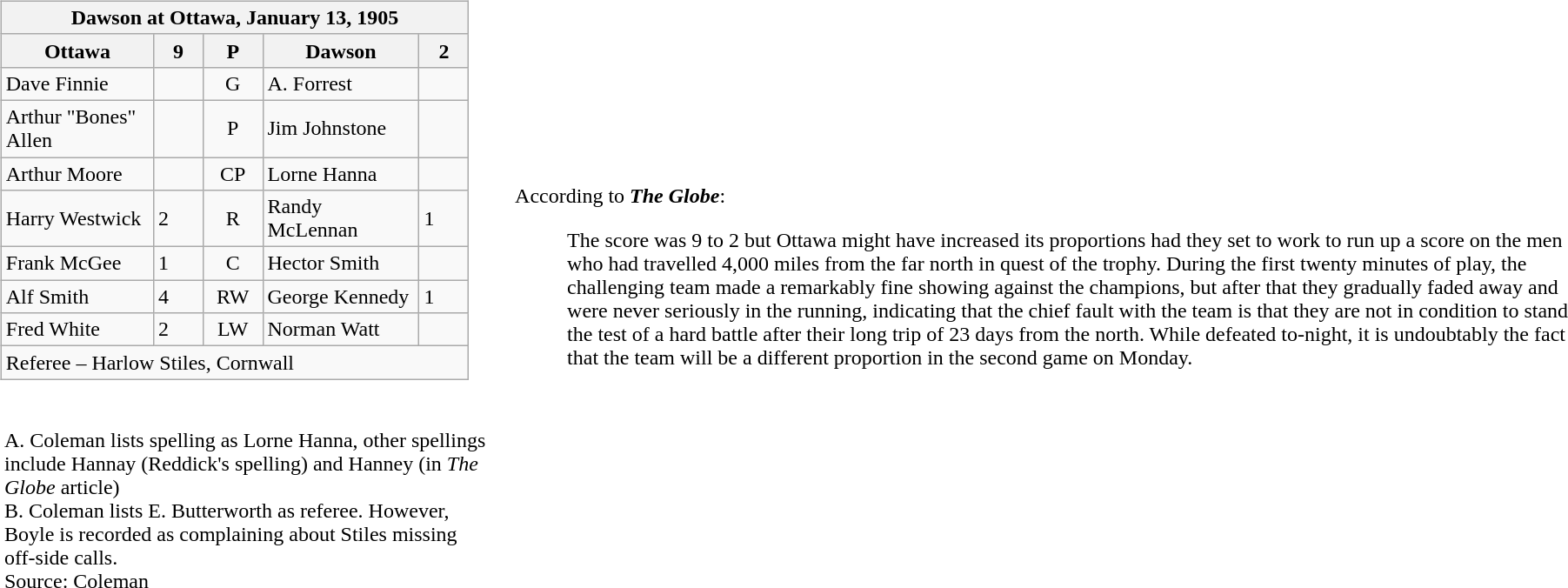<table class="border:0">
<tr>
<td width="30%" align="right"><br> <table class="wikitable" border="1">
<tr>
<th colspan="5" align="center">Dawson at Ottawa, January 13, 1905</th>
</tr>
<tr>
<th width=150>Ottawa</th>
<th width=50>9</th>
<th width=50>P</th>
<th width=150>Dawson</th>
<th width=50>2</th>
</tr>
<tr>
<td>Dave Finnie</td>
<td></td>
<td align="center">G</td>
<td>A. Forrest</td>
<td></td>
</tr>
<tr>
<td>Arthur "Bones" Allen</td>
<td></td>
<td align="center">P</td>
<td>Jim Johnstone</td>
<td></td>
</tr>
<tr>
<td>Arthur Moore</td>
<td></td>
<td align="center">CP</td>
<td>Lorne Hanna</td>
<td></td>
</tr>
<tr>
<td>Harry Westwick</td>
<td>2</td>
<td align="center">R</td>
<td>Randy McLennan</td>
<td>1</td>
</tr>
<tr>
<td>Frank McGee</td>
<td>1</td>
<td align="center">C</td>
<td>Hector Smith</td>
<td></td>
</tr>
<tr>
<td>Alf Smith</td>
<td>4</td>
<td align="center">RW</td>
<td>George Kennedy</td>
<td>1</td>
</tr>
<tr>
<td>Fred White</td>
<td>2</td>
<td align="center">LW</td>
<td>Norman Watt</td>
<td></td>
</tr>
<tr>
<td colspan="5">Referee – Harlow Stiles, Cornwall</td>
</tr>
</table>
<table>
<tr>
<td align="left"><br>A.  Coleman lists spelling as Lorne Hanna, other spellings include Hannay (Reddick's spelling) and Hanney (in <em>The Globe</em> article)<br>
B.  Coleman lists E. Butterworth as referee. However, Boyle is recorded as complaining about Stiles missing off-side calls.<br>Source: Coleman</td>
</tr>
</table>
</td>
<td style="padding:1em"><br>
<br>According to <strong><em>The Globe</em></strong>:<br><blockquote>The score was 9 to 2 but Ottawa might have increased its proportions had they set to work to run up a score on the men who had travelled 4,000 miles from the far north in quest of the trophy. During the first twenty minutes of play, the challenging team made a remarkably fine showing against the champions, but after that they gradually faded away and were never seriously in the running, indicating that the chief fault with the team is that they are not in condition to stand the test of a hard battle after their long trip of 23 days from the north. While defeated to-night, it is undoubtably the fact that the team will be a different proportion in the second game on Monday.</blockquote></td>
</tr>
<tr>
</tr>
</table>
